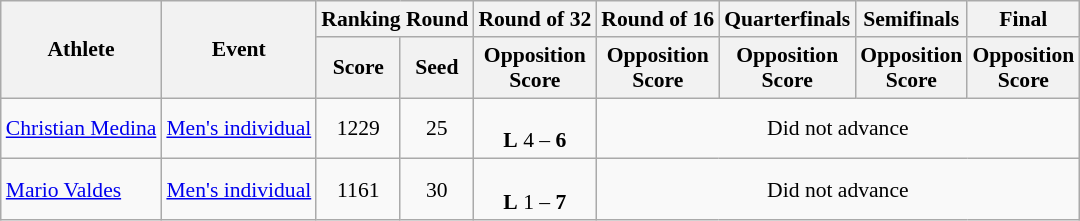<table class="wikitable" style="font-size:90%">
<tr>
<th rowspan="2">Athlete</th>
<th rowspan="2">Event</th>
<th colspan="2">Ranking Round</th>
<th>Round of 32</th>
<th>Round of 16</th>
<th>Quarterfinals</th>
<th>Semifinals</th>
<th>Final</th>
</tr>
<tr>
<th>Score</th>
<th>Seed</th>
<th>Opposition<br>Score</th>
<th>Opposition<br>Score</th>
<th>Opposition<br>Score</th>
<th>Opposition<br>Score</th>
<th>Opposition<br>Score</th>
</tr>
<tr>
<td><a href='#'>Christian Medina</a></td>
<td><a href='#'>Men's individual</a></td>
<td align=center>1229</td>
<td align=center>25</td>
<td align=center><br><strong>L</strong> 4 – <strong>6</strong></td>
<td align=center colspan=4>Did not advance</td>
</tr>
<tr>
<td><a href='#'>Mario Valdes</a></td>
<td><a href='#'>Men's individual</a></td>
<td align=center>1161</td>
<td align=center>30</td>
<td align=center><br> <strong>L</strong> 1 – <strong>7</strong></td>
<td align=center colspan=4>Did not advance</td>
</tr>
</table>
